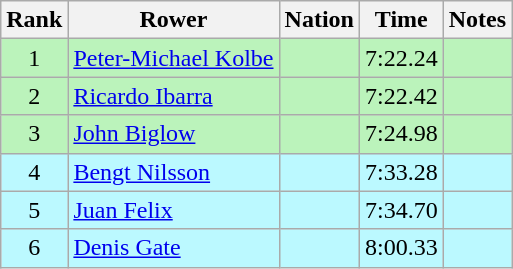<table class="wikitable sortable" style="text-align:center">
<tr>
<th>Rank</th>
<th>Rower</th>
<th>Nation</th>
<th>Time</th>
<th>Notes</th>
</tr>
<tr bgcolor=bbf3bb>
<td>1</td>
<td align=left><a href='#'>Peter-Michael Kolbe</a></td>
<td align=left></td>
<td>7:22.24</td>
<td></td>
</tr>
<tr bgcolor=bbf3bb>
<td>2</td>
<td align=left><a href='#'>Ricardo Ibarra</a></td>
<td align=left></td>
<td>7:22.42</td>
<td></td>
</tr>
<tr bgcolor=bbf3bb>
<td>3</td>
<td align=left><a href='#'>John Biglow</a></td>
<td align=left></td>
<td>7:24.98</td>
<td></td>
</tr>
<tr bgcolor=bbf9ff>
<td>4</td>
<td align=left><a href='#'>Bengt Nilsson</a></td>
<td align=left></td>
<td>7:33.28</td>
<td></td>
</tr>
<tr bgcolor=bbf9ff>
<td>5</td>
<td align=left><a href='#'>Juan Felix</a></td>
<td align=left></td>
<td>7:34.70</td>
<td></td>
</tr>
<tr bgcolor=bbf9ff>
<td>6</td>
<td align=left><a href='#'>Denis Gate</a></td>
<td align=left></td>
<td>8:00.33</td>
<td></td>
</tr>
</table>
